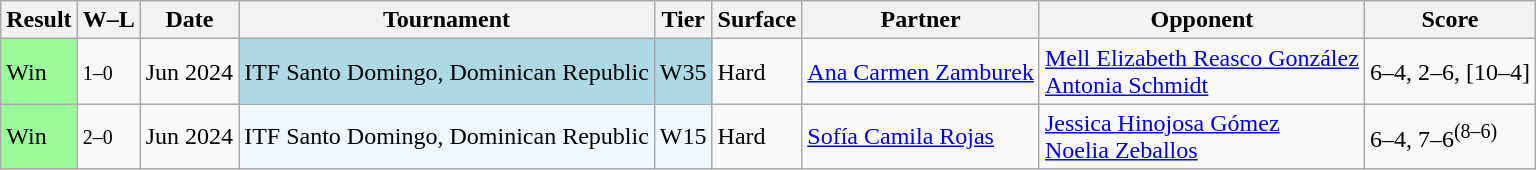<table class="sortable wikitable">
<tr>
<th>Result</th>
<th class="unsortable">W–L</th>
<th>Date</th>
<th>Tournament</th>
<th>Tier</th>
<th>Surface</th>
<th>Partner</th>
<th>Opponent</th>
<th class=unsortable>Score</th>
</tr>
<tr>
<td bgcolor="98fb98">Win</td>
<td><small>1–0</small></td>
<td>Jun 2024</td>
<td style="background:lightblue;">ITF Santo Domingo, Dominican Republic</td>
<td style="background:lightblue;">W35</td>
<td>Hard</td>
<td> <a href='#'>Ana Carmen Zamburek</a></td>
<td> <a href='#'>Mell Elizabeth Reasco González</a> <br>  <a href='#'>Antonia Schmidt</a></td>
<td>6–4, 2–6, [10–4]</td>
</tr>
<tr>
<td bgcolor="98fb98">Win</td>
<td><small>2–0</small></td>
<td>Jun 2024</td>
<td style="background:#f0f8ff;">ITF Santo Domingo, Dominican Republic</td>
<td style="background:#f0f8ff;">W15</td>
<td>Hard</td>
<td> <a href='#'>Sofía Camila Rojas</a></td>
<td> <a href='#'>Jessica Hinojosa Gómez</a> <br>  <a href='#'>Noelia Zeballos</a></td>
<td>6–4, 7–6<sup>(8–6)</sup></td>
</tr>
</table>
